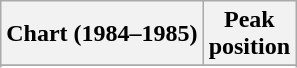<table class="wikitable sortable plainrowheaders" style="text-align:center">
<tr>
<th scope="col">Chart (1984–1985)</th>
<th scope="col">Peak<br>position</th>
</tr>
<tr>
</tr>
<tr>
</tr>
</table>
